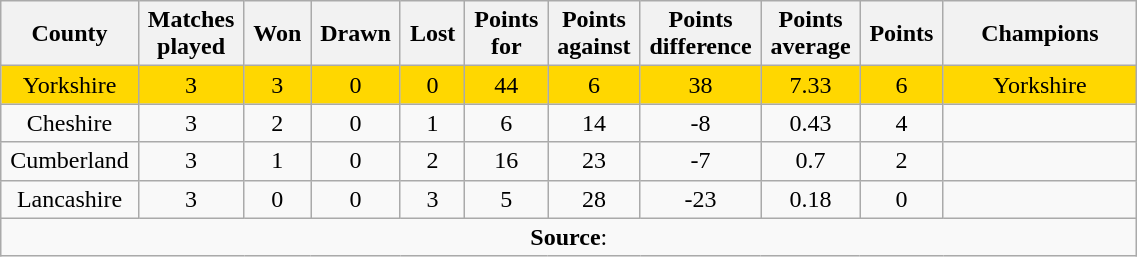<table class="wikitable plainrowheaders" style="text-align: center; width: 60%">
<tr>
<th scope="col" style="width: 5%;">County</th>
<th scope="col" style="width: 5%;">Matches played</th>
<th scope="col" style="width: 5%;">Won</th>
<th scope="col" style="width: 5%;">Drawn</th>
<th scope="col" style="width: 5%;">Lost</th>
<th scope="col" style="width: 5%;">Points for</th>
<th scope="col" style="width: 5%;">Points against</th>
<th scope="col" style="width: 5%;">Points difference</th>
<th scope="col" style="width: 5%;">Points average</th>
<th scope="col" style="width: 5%;">Points</th>
<th scope="col" style="width: 15%;">Champions</th>
</tr>
<tr style="background: gold;">
<td>Yorkshire</td>
<td>3</td>
<td>3</td>
<td>0</td>
<td>0</td>
<td>44</td>
<td>6</td>
<td>38</td>
<td>7.33</td>
<td>6</td>
<td>Yorkshire</td>
</tr>
<tr>
<td>Cheshire</td>
<td>3</td>
<td>2</td>
<td>0</td>
<td>1</td>
<td>6</td>
<td>14</td>
<td>-8</td>
<td>0.43</td>
<td>4</td>
<td></td>
</tr>
<tr>
<td>Cumberland</td>
<td>3</td>
<td>1</td>
<td>0</td>
<td>2</td>
<td>16</td>
<td>23</td>
<td>-7</td>
<td>0.7</td>
<td>2</td>
<td></td>
</tr>
<tr>
<td>Lancashire</td>
<td>3</td>
<td>0</td>
<td>0</td>
<td>3</td>
<td>5</td>
<td>28</td>
<td>-23</td>
<td>0.18</td>
<td>0</td>
<td></td>
</tr>
<tr>
<td colspan="11"><strong>Source</strong>:</td>
</tr>
</table>
